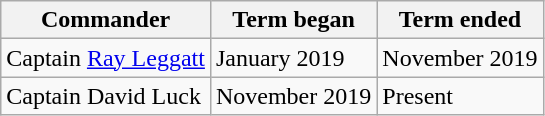<table class="wikitable">
<tr>
<th>Commander</th>
<th>Term began</th>
<th>Term ended</th>
</tr>
<tr>
<td>Captain <a href='#'>Ray Leggatt</a> </td>
<td>January 2019</td>
<td>November 2019</td>
</tr>
<tr>
<td>Captain David Luck </td>
<td>November 2019</td>
<td>Present</td>
</tr>
</table>
